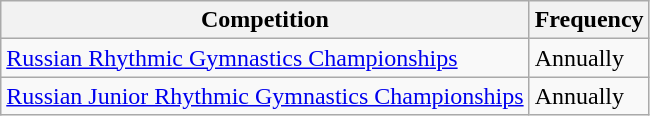<table class="wikitable">
<tr>
<th>Competition</th>
<th>Frequency</th>
</tr>
<tr>
<td><a href='#'>Russian Rhythmic Gymnastics Championships</a></td>
<td>Annually</td>
</tr>
<tr>
<td><a href='#'>Russian Junior Rhythmic Gymnastics Championships</a></td>
<td>Annually</td>
</tr>
</table>
